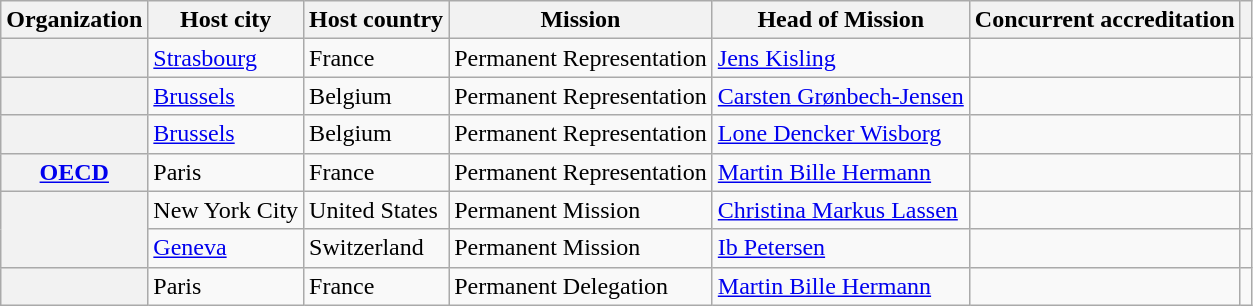<table class="wikitable plainrowheaders" style="text-align:left;">
<tr>
<th scope="col">Organization</th>
<th scope="col">Host city</th>
<th scope="col">Host country</th>
<th scope="col">Mission</th>
<th>Head of Mission</th>
<th scope="col">Concurrent accreditation</th>
<th scope="col"></th>
</tr>
<tr>
<th scope="row"></th>
<td><a href='#'>Strasbourg</a></td>
<td>France</td>
<td>Permanent Representation</td>
<td><a href='#'>Jens Kisling</a></td>
<td></td>
<td></td>
</tr>
<tr>
<th scope="row"></th>
<td><a href='#'>Brussels</a></td>
<td>Belgium</td>
<td>Permanent Representation</td>
<td><a href='#'>Carsten Grønbech-Jensen</a></td>
<td></td>
<td></td>
</tr>
<tr>
<th scope="row"></th>
<td><a href='#'>Brussels</a></td>
<td>Belgium</td>
<td>Permanent Representation</td>
<td><a href='#'>Lone Dencker Wisborg</a></td>
<td></td>
<td></td>
</tr>
<tr>
<th scope="row"><a href='#'>OECD</a></th>
<td>Paris</td>
<td>France</td>
<td>Permanent Representation</td>
<td><a href='#'>Martin Bille Hermann</a></td>
<td></td>
<td></td>
</tr>
<tr>
<th rowspan="2" scope="row"></th>
<td>New York City</td>
<td>United States</td>
<td>Permanent Mission</td>
<td><a href='#'>Christina Markus Lassen</a></td>
<td></td>
<td></td>
</tr>
<tr>
<td><a href='#'>Geneva</a></td>
<td>Switzerland</td>
<td>Permanent Mission</td>
<td><a href='#'>Ib Petersen</a></td>
<td></td>
<td></td>
</tr>
<tr>
<th scope="row"></th>
<td>Paris</td>
<td>France</td>
<td>Permanent Delegation</td>
<td><a href='#'>Martin Bille Hermann</a></td>
<td></td>
<td></td>
</tr>
</table>
